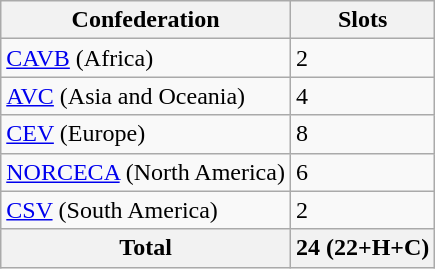<table class="wikitable">
<tr>
<th>Confederation</th>
<th>Slots</th>
</tr>
<tr>
<td style="text-align:left;"><a href='#'>CAVB</a> (Africa)</td>
<td>2</td>
</tr>
<tr>
<td style="text-align:left;"><a href='#'>AVC</a> (Asia and Oceania)</td>
<td>4</td>
</tr>
<tr>
<td style="text-align:left;"><a href='#'>CEV</a> (Europe)</td>
<td>8</td>
</tr>
<tr>
<td style="text-align:left;"><a href='#'>NORCECA</a> (North America)</td>
<td>6</td>
</tr>
<tr>
<td style="text-align:left;"><a href='#'>CSV</a> (South America)</td>
<td>2</td>
</tr>
<tr>
<th>Total</th>
<th>24 (22+H+C)</th>
</tr>
</table>
